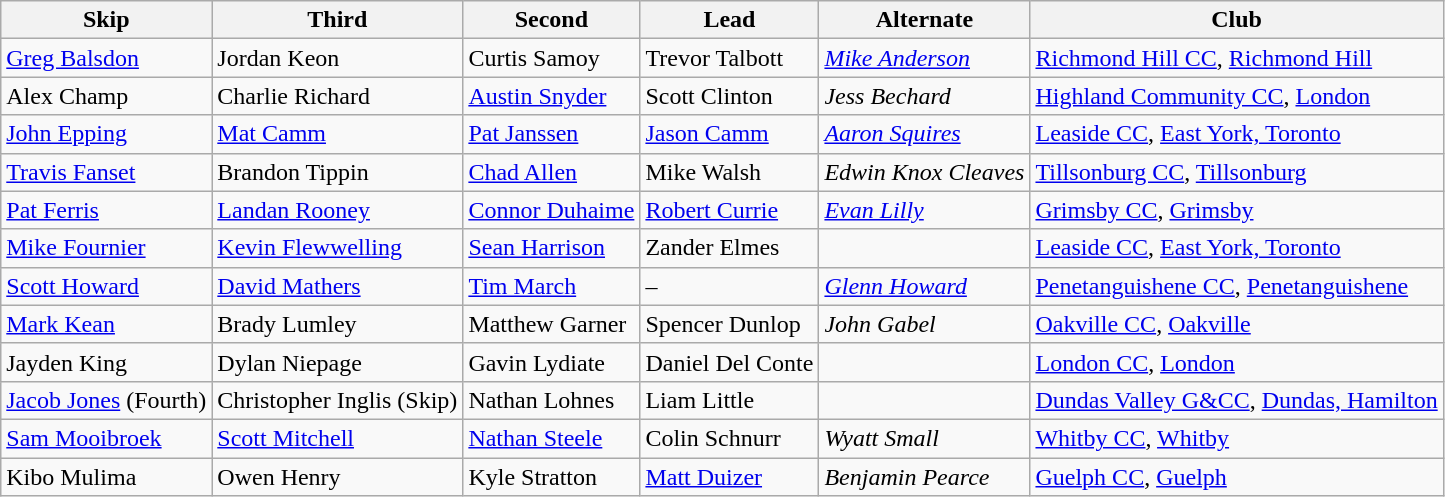<table class="wikitable">
<tr>
<th scope="col">Skip</th>
<th scope="col">Third</th>
<th scope="col">Second</th>
<th scope="col">Lead</th>
<th scope="col">Alternate</th>
<th scope="col">Club</th>
</tr>
<tr>
<td><a href='#'>Greg Balsdon</a></td>
<td>Jordan Keon</td>
<td>Curtis Samoy</td>
<td>Trevor Talbott</td>
<td><em><a href='#'>Mike Anderson</a></em></td>
<td><a href='#'>Richmond Hill CC</a>, <a href='#'>Richmond Hill</a></td>
</tr>
<tr>
<td>Alex Champ</td>
<td>Charlie Richard</td>
<td><a href='#'>Austin Snyder</a></td>
<td>Scott Clinton</td>
<td><em>Jess Bechard</em></td>
<td><a href='#'>Highland Community CC</a>, <a href='#'>London</a></td>
</tr>
<tr>
<td><a href='#'>John Epping</a></td>
<td><a href='#'>Mat Camm</a></td>
<td><a href='#'>Pat Janssen</a></td>
<td><a href='#'>Jason Camm</a></td>
<td><em><a href='#'>Aaron Squires</a></em></td>
<td><a href='#'>Leaside CC</a>, <a href='#'>East York, Toronto</a></td>
</tr>
<tr>
<td><a href='#'>Travis Fanset</a></td>
<td>Brandon Tippin</td>
<td><a href='#'>Chad Allen</a></td>
<td>Mike Walsh</td>
<td><em>Edwin Knox Cleaves</em></td>
<td><a href='#'>Tillsonburg CC</a>, <a href='#'>Tillsonburg</a></td>
</tr>
<tr>
<td><a href='#'>Pat Ferris</a></td>
<td><a href='#'>Landan Rooney</a></td>
<td><a href='#'>Connor Duhaime</a></td>
<td><a href='#'>Robert Currie</a></td>
<td><em><a href='#'>Evan Lilly</a></em></td>
<td><a href='#'>Grimsby CC</a>, <a href='#'>Grimsby</a></td>
</tr>
<tr>
<td><a href='#'>Mike Fournier</a></td>
<td><a href='#'>Kevin Flewwelling</a></td>
<td><a href='#'>Sean Harrison</a></td>
<td>Zander Elmes</td>
<td></td>
<td><a href='#'>Leaside CC</a>, <a href='#'>East York, Toronto</a></td>
</tr>
<tr>
<td><a href='#'>Scott Howard</a></td>
<td><a href='#'>David Mathers</a></td>
<td><a href='#'>Tim March</a></td>
<td>–</td>
<td><em><a href='#'>Glenn Howard</a></em> </td>
<td><a href='#'>Penetanguishene CC</a>, <a href='#'>Penetanguishene</a></td>
</tr>
<tr>
<td><a href='#'>Mark Kean</a></td>
<td>Brady Lumley</td>
<td>Matthew Garner</td>
<td>Spencer Dunlop</td>
<td><em>John Gabel</em></td>
<td><a href='#'>Oakville CC</a>, <a href='#'>Oakville</a></td>
</tr>
<tr>
<td>Jayden King</td>
<td>Dylan Niepage</td>
<td>Gavin Lydiate</td>
<td>Daniel Del Conte</td>
<td></td>
<td><a href='#'>London CC</a>, <a href='#'>London</a></td>
</tr>
<tr>
<td><a href='#'>Jacob Jones</a> (Fourth)</td>
<td>Christopher Inglis (Skip)</td>
<td>Nathan Lohnes</td>
<td>Liam Little</td>
<td></td>
<td><a href='#'>Dundas Valley G&CC</a>, <a href='#'>Dundas, Hamilton</a></td>
</tr>
<tr>
<td><a href='#'>Sam Mooibroek</a></td>
<td><a href='#'>Scott Mitchell</a></td>
<td><a href='#'>Nathan Steele</a></td>
<td>Colin Schnurr</td>
<td><em>Wyatt Small</em></td>
<td><a href='#'>Whitby CC</a>, <a href='#'>Whitby</a></td>
</tr>
<tr>
<td>Kibo Mulima</td>
<td>Owen Henry</td>
<td>Kyle Stratton</td>
<td><a href='#'>Matt Duizer</a></td>
<td><em>Benjamin Pearce</em></td>
<td><a href='#'>Guelph CC</a>, <a href='#'>Guelph</a></td>
</tr>
</table>
